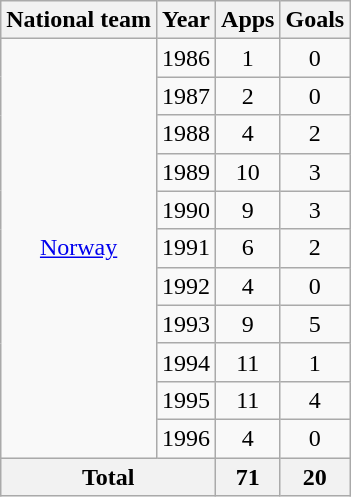<table class="wikitable" style="text-align:center">
<tr>
<th>National team</th>
<th>Year</th>
<th>Apps</th>
<th>Goals</th>
</tr>
<tr>
<td rowspan="11"><a href='#'>Norway</a></td>
<td>1986</td>
<td>1</td>
<td>0</td>
</tr>
<tr>
<td>1987</td>
<td>2</td>
<td>0</td>
</tr>
<tr>
<td>1988</td>
<td>4</td>
<td>2</td>
</tr>
<tr>
<td>1989</td>
<td>10</td>
<td>3</td>
</tr>
<tr>
<td>1990</td>
<td>9</td>
<td>3</td>
</tr>
<tr>
<td>1991</td>
<td>6</td>
<td>2</td>
</tr>
<tr>
<td>1992</td>
<td>4</td>
<td>0</td>
</tr>
<tr>
<td>1993</td>
<td>9</td>
<td>5</td>
</tr>
<tr>
<td>1994</td>
<td>11</td>
<td>1</td>
</tr>
<tr>
<td>1995</td>
<td>11</td>
<td>4</td>
</tr>
<tr>
<td>1996</td>
<td>4</td>
<td>0</td>
</tr>
<tr>
<th colspan="2">Total</th>
<th>71</th>
<th>20</th>
</tr>
</table>
